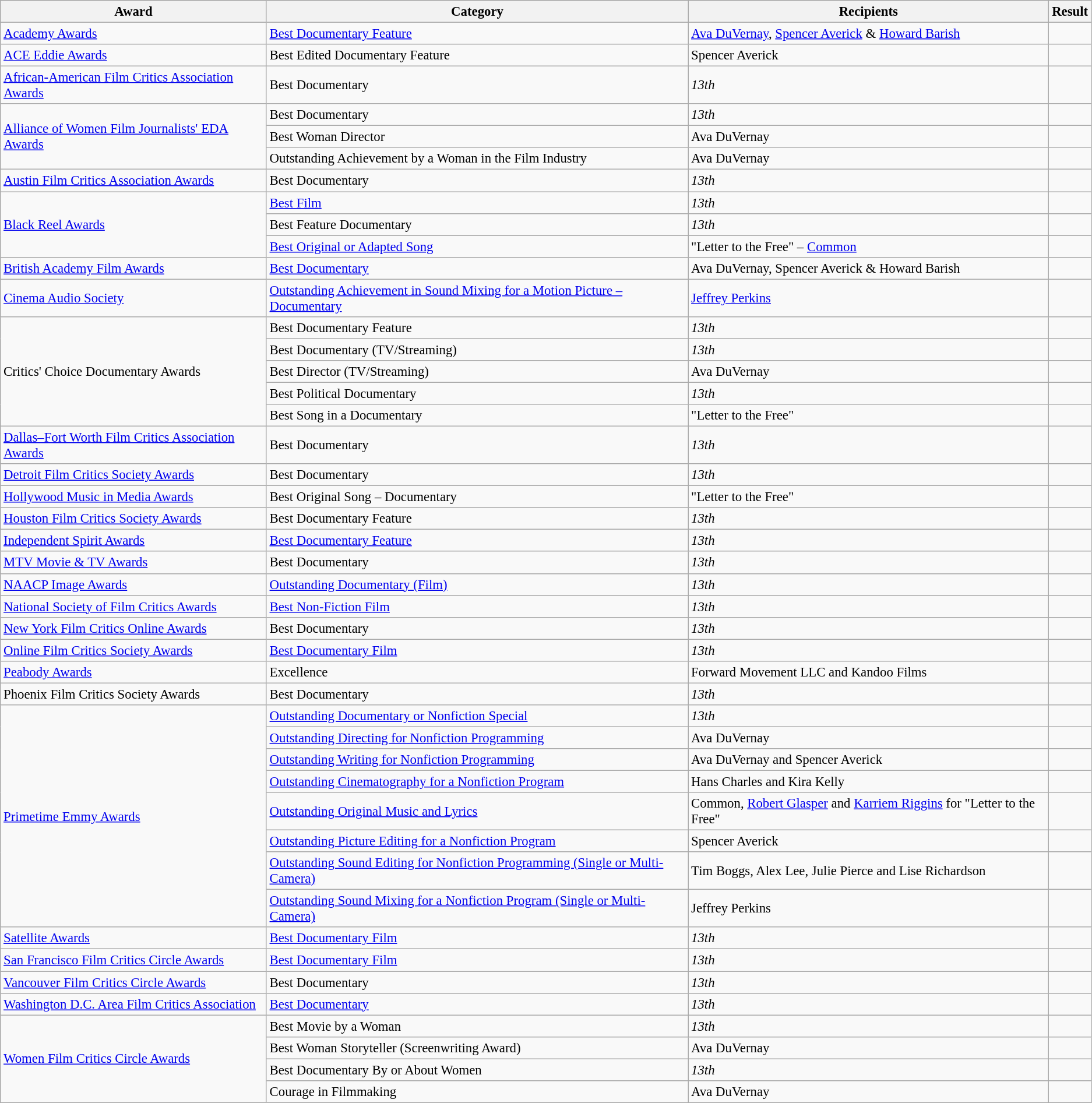<table class="wikitable sortable plainrowheaders" style="font-size: 95%;">
<tr>
<th>Award</th>
<th>Category</th>
<th>Recipients</th>
<th>Result</th>
</tr>
<tr>
<td><a href='#'>Academy Awards</a></td>
<td><a href='#'>Best Documentary Feature</a></td>
<td><a href='#'>Ava DuVernay</a>, <a href='#'>Spencer Averick</a> & <a href='#'>Howard Barish</a></td>
<td></td>
</tr>
<tr>
<td><a href='#'>ACE Eddie Awards</a></td>
<td>Best Edited Documentary Feature</td>
<td>Spencer Averick</td>
<td></td>
</tr>
<tr>
<td><a href='#'>African-American Film Critics Association Awards</a></td>
<td>Best Documentary</td>
<td><em>13th</em></td>
<td></td>
</tr>
<tr>
<td rowspan=3><a href='#'>Alliance of Women Film Journalists' EDA Awards</a></td>
<td>Best Documentary</td>
<td><em>13th</em></td>
<td></td>
</tr>
<tr>
<td>Best Woman Director</td>
<td>Ava DuVernay</td>
<td></td>
</tr>
<tr>
<td>Outstanding Achievement by a Woman in the Film Industry</td>
<td>Ava DuVernay</td>
<td></td>
</tr>
<tr>
<td><a href='#'>Austin Film Critics Association Awards</a></td>
<td>Best Documentary</td>
<td><em>13th</em></td>
<td></td>
</tr>
<tr>
<td rowspan=3><a href='#'>Black Reel Awards</a></td>
<td><a href='#'>Best Film</a></td>
<td><em>13th</em></td>
<td></td>
</tr>
<tr>
<td>Best Feature Documentary</td>
<td><em>13th</em></td>
<td></td>
</tr>
<tr>
<td><a href='#'>Best Original or Adapted Song</a></td>
<td>"Letter to the Free" – <a href='#'>Common</a></td>
<td></td>
</tr>
<tr>
<td><a href='#'>British Academy Film Awards</a></td>
<td><a href='#'>Best Documentary</a></td>
<td>Ava DuVernay, Spencer Averick & Howard Barish</td>
<td></td>
</tr>
<tr>
<td><a href='#'>Cinema Audio Society</a></td>
<td><a href='#'>Outstanding Achievement in Sound Mixing for a Motion Picture – Documentary</a></td>
<td><a href='#'>Jeffrey Perkins</a></td>
<td></td>
</tr>
<tr>
<td rowspan=5>Critics' Choice Documentary Awards</td>
<td>Best Documentary Feature</td>
<td><em>13th</em></td>
<td></td>
</tr>
<tr>
<td>Best Documentary (TV/Streaming)</td>
<td><em>13th</em></td>
<td></td>
</tr>
<tr>
<td>Best Director (TV/Streaming)</td>
<td>Ava DuVernay</td>
<td></td>
</tr>
<tr>
<td>Best Political Documentary</td>
<td><em>13th</em></td>
<td></td>
</tr>
<tr>
<td>Best Song in a Documentary</td>
<td>"Letter to the Free"</td>
<td></td>
</tr>
<tr>
<td><a href='#'>Dallas–Fort Worth Film Critics Association Awards</a></td>
<td>Best Documentary</td>
<td><em>13th</em></td>
<td></td>
</tr>
<tr>
<td><a href='#'>Detroit Film Critics Society Awards</a></td>
<td>Best Documentary</td>
<td><em>13th</em></td>
<td></td>
</tr>
<tr>
<td><a href='#'>Hollywood Music in Media Awards</a></td>
<td>Best Original Song – Documentary</td>
<td>"Letter to the Free"</td>
<td></td>
</tr>
<tr>
<td><a href='#'>Houston Film Critics Society Awards</a></td>
<td>Best Documentary Feature</td>
<td><em>13th</em></td>
<td></td>
</tr>
<tr>
<td><a href='#'>Independent Spirit Awards</a></td>
<td><a href='#'>Best Documentary Feature</a></td>
<td><em>13th</em></td>
<td></td>
</tr>
<tr>
<td><a href='#'>MTV Movie & TV Awards</a></td>
<td>Best Documentary</td>
<td><em>13th</em></td>
<td></td>
</tr>
<tr>
<td><a href='#'>NAACP Image Awards</a></td>
<td><a href='#'>Outstanding Documentary (Film)</a></td>
<td><em>13th</em></td>
<td></td>
</tr>
<tr>
<td><a href='#'>National Society of Film Critics Awards</a></td>
<td><a href='#'>Best Non-Fiction Film</a></td>
<td><em>13th</em></td>
<td></td>
</tr>
<tr>
<td><a href='#'>New York Film Critics Online Awards</a></td>
<td>Best Documentary</td>
<td><em>13th</em></td>
<td></td>
</tr>
<tr>
<td><a href='#'>Online Film Critics Society Awards</a></td>
<td><a href='#'>Best Documentary Film</a></td>
<td><em>13th</em></td>
<td></td>
</tr>
<tr>
<td><a href='#'>Peabody Awards</a></td>
<td>Excellence</td>
<td>Forward Movement LLC and Kandoo Films</td>
<td></td>
</tr>
<tr>
<td>Phoenix Film Critics Society Awards</td>
<td>Best Documentary</td>
<td><em>13th</em></td>
<td></td>
</tr>
<tr>
<td rowspan="8"><a href='#'>Primetime Emmy Awards</a></td>
<td><a href='#'>Outstanding Documentary or Nonfiction Special</a></td>
<td><em>13th</em></td>
<td></td>
</tr>
<tr>
<td><a href='#'>Outstanding Directing for Nonfiction Programming</a></td>
<td>Ava DuVernay</td>
<td></td>
</tr>
<tr>
<td><a href='#'>Outstanding Writing for Nonfiction Programming</a></td>
<td>Ava DuVernay and Spencer Averick</td>
<td></td>
</tr>
<tr>
<td><a href='#'>Outstanding Cinematography for a Nonfiction Program</a></td>
<td>Hans Charles and Kira Kelly</td>
<td></td>
</tr>
<tr>
<td><a href='#'>Outstanding Original Music and Lyrics</a></td>
<td>Common, <a href='#'>Robert Glasper</a> and <a href='#'>Karriem Riggins</a> for "Letter to the Free"</td>
<td></td>
</tr>
<tr>
<td><a href='#'>Outstanding Picture Editing for a Nonfiction Program</a></td>
<td>Spencer Averick</td>
<td></td>
</tr>
<tr>
<td><a href='#'>Outstanding Sound Editing for Nonfiction Programming (Single or Multi-Camera)</a></td>
<td>Tim Boggs, Alex Lee, Julie Pierce and Lise Richardson</td>
<td></td>
</tr>
<tr>
<td><a href='#'>Outstanding Sound Mixing for a Nonfiction Program (Single or Multi-Camera)</a></td>
<td>Jeffrey Perkins</td>
<td></td>
</tr>
<tr>
<td><a href='#'>Satellite Awards</a></td>
<td><a href='#'>Best Documentary Film</a></td>
<td><em>13th</em></td>
<td></td>
</tr>
<tr>
<td><a href='#'>San Francisco Film Critics Circle Awards</a></td>
<td><a href='#'>Best Documentary Film</a></td>
<td><em>13th</em></td>
<td></td>
</tr>
<tr>
<td><a href='#'>Vancouver Film Critics Circle Awards</a></td>
<td>Best Documentary</td>
<td><em>13th</em></td>
<td></td>
</tr>
<tr>
<td><a href='#'>Washington D.C. Area Film Critics Association</a></td>
<td><a href='#'>Best Documentary</a></td>
<td><em>13th</em></td>
<td></td>
</tr>
<tr>
<td rowspan=4><a href='#'>Women Film Critics Circle Awards</a></td>
<td>Best Movie by a Woman</td>
<td><em>13th</em></td>
<td></td>
</tr>
<tr>
<td>Best Woman Storyteller (Screenwriting Award)</td>
<td>Ava DuVernay</td>
<td></td>
</tr>
<tr>
<td>Best Documentary By or About Women</td>
<td><em>13th</em></td>
<td></td>
</tr>
<tr>
<td>Courage in Filmmaking</td>
<td>Ava DuVernay</td>
<td></td>
</tr>
</table>
